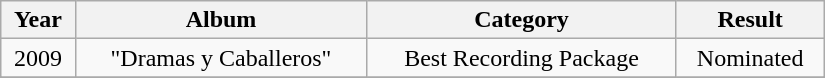<table class="wikitable" border="1" style="width:550px;">
<tr>
<th align="left" valign="top">Year</th>
<th align="left" valign="top">Album</th>
<th align="left" valign="top">Category</th>
<th align="left" valign="top">Result</th>
</tr>
<tr>
<td align="center" valign="top">2009</td>
<td align="center" valign="top">"Dramas y Caballeros"</td>
<td align="center" valign="top">Best Recording Package</td>
<td align="center" valign="top">Nominated</td>
</tr>
<tr>
</tr>
<tr>
</tr>
</table>
